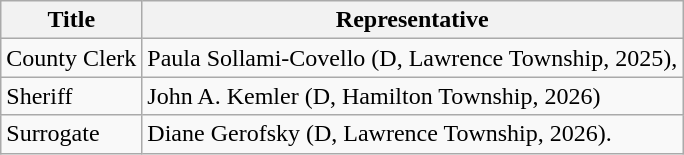<table class="wikitable sortable">
<tr>
<th>Title</th>
<th>Representative</th>
</tr>
<tr>
<td>County Clerk</td>
<td>Paula Sollami-Covello (D, Lawrence Township, 2025),</td>
</tr>
<tr>
<td>Sheriff</td>
<td>John A. Kemler (D, Hamilton Township, 2026)</td>
</tr>
<tr>
<td>Surrogate</td>
<td>Diane Gerofsky (D, Lawrence Township, 2026).</td>
</tr>
</table>
